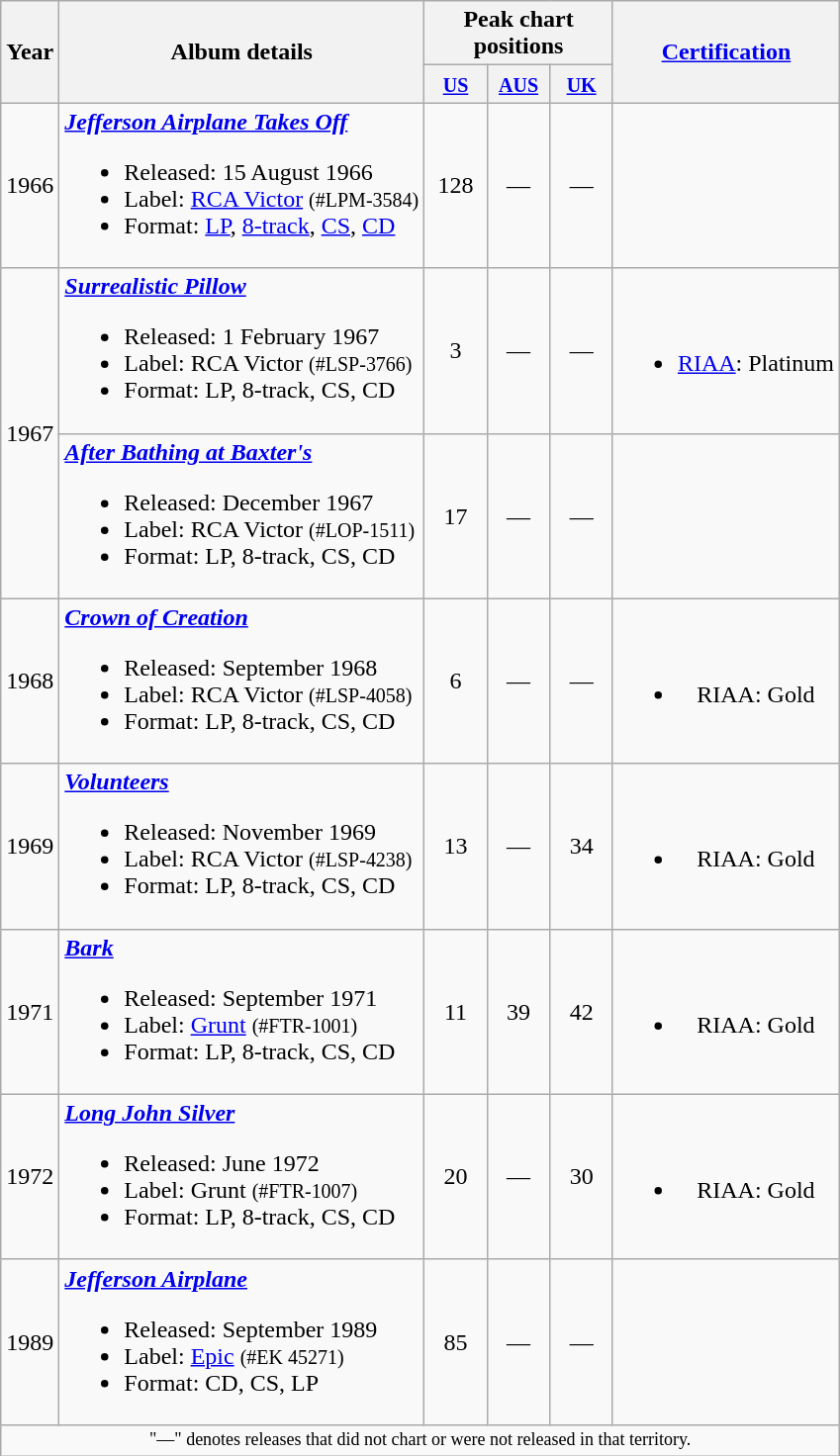<table class="wikitable">
<tr>
<th rowspan="2">Year</th>
<th rowspan="2">Album details</th>
<th colspan="3">Peak chart positions</th>
<th rowspan="2"><a href='#'>Certification</a></th>
</tr>
<tr>
<th width="35"><small><a href='#'>US</a></small><br></th>
<th width="35"><small><a href='#'>AUS</a></small><br></th>
<th width="35"><small><a href='#'>UK</a></small><br></th>
</tr>
<tr>
<td>1966</td>
<td><strong><em><a href='#'>Jefferson Airplane Takes Off</a></em></strong><br><ul><li>Released: 15 August 1966</li><li>Label: <a href='#'>RCA Victor</a> <small>(#LPM-3584)</small></li><li>Format: <a href='#'>LP</a>, <a href='#'>8-track</a>, <a href='#'>CS</a>, <a href='#'>CD</a></li></ul></td>
<td align="center">128</td>
<td align="center">—</td>
<td align="center">—</td>
<td align="center"></td>
</tr>
<tr>
<td rowspan="2">1967</td>
<td><strong><em><a href='#'>Surrealistic Pillow</a></em></strong><br><ul><li>Released: 1 February 1967</li><li>Label: RCA Victor <small>(#LSP-3766)</small></li><li>Format: LP, 8-track, CS, CD</li></ul></td>
<td align="center">3</td>
<td align="center">—</td>
<td align="center">—</td>
<td align="center"><br><ul><li><a href='#'>RIAA</a>: Platinum</li></ul></td>
</tr>
<tr>
<td><strong><em><a href='#'>After Bathing at Baxter's</a></em></strong><br><ul><li>Released: December 1967</li><li>Label: RCA Victor <small>(#LOP-1511)</small></li><li>Format: LP, 8-track, CS, CD</li></ul></td>
<td align="center">17</td>
<td align="center">—</td>
<td align="center">—</td>
<td align="center"></td>
</tr>
<tr>
<td>1968</td>
<td><strong><em><a href='#'>Crown of Creation</a></em></strong><br><ul><li>Released: September 1968</li><li>Label: RCA Victor <small>(#LSP-4058)</small></li><li>Format: LP, 8-track, CS, CD</li></ul></td>
<td align="center">6</td>
<td align="center">—</td>
<td align="center">—</td>
<td align="center"><br><ul><li>RIAA: Gold</li></ul></td>
</tr>
<tr>
<td>1969</td>
<td><em><a href='#'><strong>Volunteers</strong></a></em><br><ul><li>Released: November 1969</li><li>Label: RCA Victor <small>(#LSP-4238)</small></li><li>Format: LP, 8-track, CS, CD</li></ul></td>
<td align="center">13</td>
<td align="center">—</td>
<td align="center">34</td>
<td align="center"><br><ul><li>RIAA: Gold</li></ul></td>
</tr>
<tr>
<td>1971</td>
<td><em><a href='#'><strong>Bark</strong></a></em><br><ul><li>Released: September 1971</li><li>Label: <a href='#'>Grunt</a> <small>(#FTR-1001)</small></li><li>Format: LP, 8-track, CS, CD</li></ul></td>
<td align="center">11</td>
<td align="center">39</td>
<td align="center">42</td>
<td align="center"><br><ul><li>RIAA: Gold</li></ul></td>
</tr>
<tr>
<td>1972</td>
<td><em><a href='#'><strong>Long John Silver</strong></a></em><br><ul><li>Released: June 1972</li><li>Label: Grunt <small>(#FTR-1007)</small></li><li>Format: LP, 8-track, CS, CD</li></ul></td>
<td align="center">20</td>
<td align="center">—</td>
<td align="center">30</td>
<td align="center"><br><ul><li>RIAA: Gold</li></ul></td>
</tr>
<tr>
<td>1989</td>
<td><em><a href='#'><strong>Jefferson Airplane</strong></a></em><br><ul><li>Released: September 1989</li><li>Label: <a href='#'>Epic</a> <small>(#EK 45271)</small></li><li>Format: CD, CS, LP</li></ul></td>
<td align="center">85</td>
<td align="center">—</td>
<td align="center">—</td>
<td align="center"></td>
</tr>
<tr>
<td colspan="9" style="text-align:center; font-size:9pt;">"—" denotes releases that did not chart or were not released in that territory.</td>
</tr>
</table>
